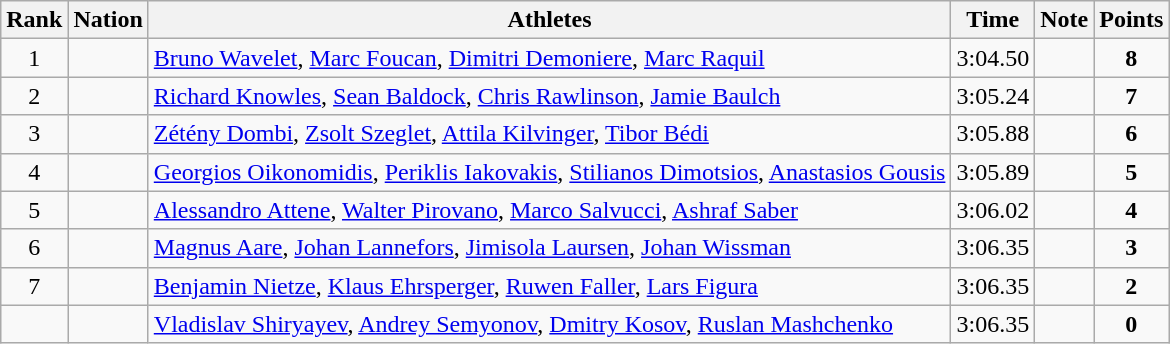<table class="wikitable sortable" style="text-align:center">
<tr>
<th>Rank</th>
<th>Nation</th>
<th>Athletes</th>
<th>Time</th>
<th>Note</th>
<th>Points</th>
</tr>
<tr>
<td>1</td>
<td align=left></td>
<td align=left><a href='#'>Bruno Wavelet</a>, <a href='#'>Marc Foucan</a>, <a href='#'>Dimitri Demoniere</a>, <a href='#'>Marc Raquil</a></td>
<td>3:04.50</td>
<td></td>
<td><strong>8</strong></td>
</tr>
<tr>
<td>2</td>
<td align=left></td>
<td align=left><a href='#'>Richard Knowles</a>, <a href='#'>Sean Baldock</a>, <a href='#'>Chris Rawlinson</a>, <a href='#'>Jamie Baulch</a></td>
<td>3:05.24</td>
<td></td>
<td><strong>7</strong></td>
</tr>
<tr>
<td>3</td>
<td align=left></td>
<td align=left><a href='#'>Zétény Dombi</a>, <a href='#'>Zsolt Szeglet</a>, <a href='#'>Attila Kilvinger</a>, <a href='#'>Tibor Bédi</a></td>
<td>3:05.88</td>
<td></td>
<td><strong>6</strong></td>
</tr>
<tr>
<td>4</td>
<td align=left></td>
<td align=left><a href='#'>Georgios Oikonomidis</a>, <a href='#'>Periklis Iakovakis</a>, <a href='#'>Stilianos Dimotsios</a>, <a href='#'>Anastasios Gousis</a></td>
<td>3:05.89</td>
<td></td>
<td><strong>5</strong></td>
</tr>
<tr>
<td>5</td>
<td align=left></td>
<td align=left><a href='#'>Alessandro Attene</a>, <a href='#'>Walter Pirovano</a>, <a href='#'>Marco Salvucci</a>, <a href='#'>Ashraf Saber</a></td>
<td>3:06.02</td>
<td></td>
<td><strong>4</strong></td>
</tr>
<tr>
<td>6</td>
<td align=left></td>
<td align=left><a href='#'>Magnus Aare</a>, <a href='#'>Johan Lannefors</a>, <a href='#'>Jimisola Laursen</a>, <a href='#'>Johan Wissman</a></td>
<td>3:06.35</td>
<td></td>
<td><strong>3</strong></td>
</tr>
<tr>
<td>7</td>
<td align=left></td>
<td align=left><a href='#'>Benjamin Nietze</a>, <a href='#'>Klaus Ehrsperger</a>, <a href='#'>Ruwen Faller</a>, <a href='#'>Lars Figura</a></td>
<td>3:06.35</td>
<td></td>
<td><strong>2</strong></td>
</tr>
<tr>
<td></td>
<td align=left></td>
<td align=left><a href='#'>Vladislav Shiryayev</a>, <a href='#'>Andrey Semyonov</a>, <a href='#'>Dmitry Kosov</a>, <a href='#'>Ruslan Mashchenko</a></td>
<td>3:06.35</td>
<td></td>
<td><strong>0</strong></td>
</tr>
</table>
